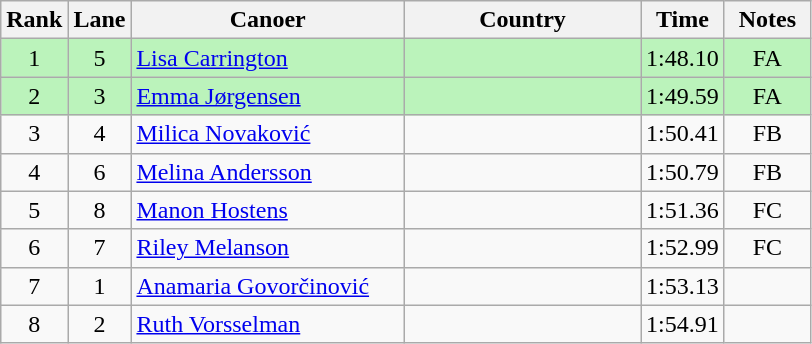<table class="wikitable" style="text-align:center;">
<tr>
<th width=30>Rank</th>
<th width=30>Lane</th>
<th width=175>Canoer</th>
<th width=150>Country</th>
<th width=30>Time</th>
<th width=50>Notes</th>
</tr>
<tr bgcolor=bbf3bb>
<td>1</td>
<td>5</td>
<td align=left><a href='#'>Lisa Carrington</a></td>
<td align=left></td>
<td>1:48.10</td>
<td>FA</td>
</tr>
<tr bgcolor=bbf3bb>
<td>2</td>
<td>3</td>
<td align=left><a href='#'>Emma Jørgensen</a></td>
<td align=left></td>
<td>1:49.59</td>
<td>FA</td>
</tr>
<tr>
<td>3</td>
<td>4</td>
<td align=left><a href='#'>Milica Novaković</a></td>
<td align=left></td>
<td>1:50.41</td>
<td>FB</td>
</tr>
<tr>
<td>4</td>
<td>6</td>
<td align=left><a href='#'>Melina Andersson</a></td>
<td align=left></td>
<td>1:50.79</td>
<td>FB</td>
</tr>
<tr>
<td>5</td>
<td>8</td>
<td align=left><a href='#'>Manon Hostens</a></td>
<td align=left></td>
<td>1:51.36</td>
<td>FC</td>
</tr>
<tr>
<td>6</td>
<td>7</td>
<td align=left><a href='#'>Riley Melanson</a></td>
<td align=left></td>
<td>1:52.99</td>
<td>FC</td>
</tr>
<tr>
<td>7</td>
<td>1</td>
<td align=left><a href='#'>Anamaria Govorčinović</a></td>
<td align=left></td>
<td>1:53.13</td>
<td></td>
</tr>
<tr>
<td>8</td>
<td>2</td>
<td align=left><a href='#'>Ruth Vorsselman</a></td>
<td align=left></td>
<td>1:54.91</td>
<td></td>
</tr>
</table>
